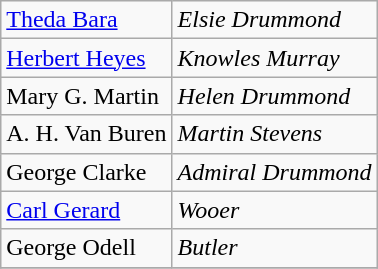<table class="wikitable">
<tr>
<td><a href='#'>Theda Bara</a></td>
<td><em>Elsie Drummond</em></td>
</tr>
<tr>
<td><a href='#'>Herbert Heyes</a></td>
<td><em>Knowles Murray</em></td>
</tr>
<tr>
<td>Mary G. Martin</td>
<td><em>Helen Drummond</em></td>
</tr>
<tr>
<td>A. H. Van Buren</td>
<td><em>Martin Stevens</em></td>
</tr>
<tr>
<td>George Clarke</td>
<td><em>Admiral Drummond</em></td>
</tr>
<tr>
<td><a href='#'>Carl Gerard</a></td>
<td><em>Wooer</em></td>
</tr>
<tr>
<td>George Odell</td>
<td><em>Butler</em></td>
</tr>
<tr>
</tr>
</table>
